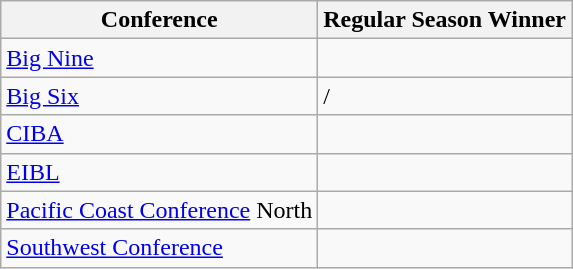<table class="wikitable">
<tr>
<th>Conference</th>
<th>Regular Season Winner</th>
</tr>
<tr>
<td><a href='#'>Big Nine</a></td>
<td></td>
</tr>
<tr>
<td><a href='#'>Big Six</a></td>
<td>/</td>
</tr>
<tr>
<td><a href='#'>CIBA</a></td>
<td></td>
</tr>
<tr>
<td><a href='#'>EIBL</a></td>
<td></td>
</tr>
<tr>
<td><a href='#'>Pacific Coast Conference</a> North</td>
<td></td>
</tr>
<tr>
<td><a href='#'>Southwest Conference</a></td>
<td></td>
</tr>
</table>
